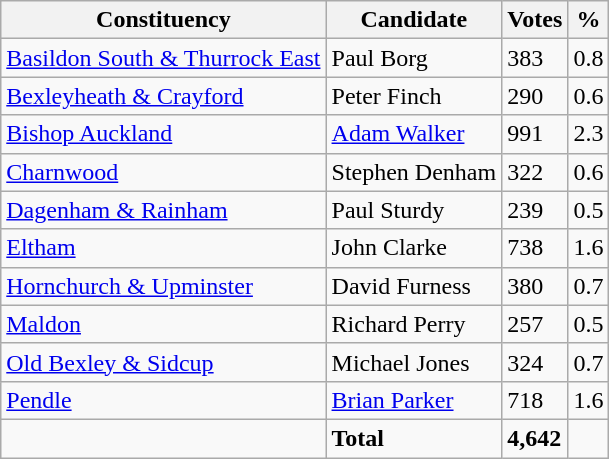<table class="wikitable">
<tr>
<th>Constituency</th>
<th>Candidate</th>
<th>Votes</th>
<th>%</th>
</tr>
<tr>
<td><a href='#'>Basildon South & Thurrock East</a></td>
<td>Paul Borg</td>
<td>383</td>
<td>0.8</td>
</tr>
<tr>
<td><a href='#'>Bexleyheath & Crayford</a></td>
<td>Peter Finch</td>
<td>290</td>
<td>0.6</td>
</tr>
<tr>
<td><a href='#'>Bishop Auckland</a></td>
<td><a href='#'>Adam Walker</a></td>
<td>991</td>
<td>2.3</td>
</tr>
<tr>
<td><a href='#'>Charnwood</a></td>
<td>Stephen Denham</td>
<td>322</td>
<td>0.6</td>
</tr>
<tr>
<td><a href='#'>Dagenham & Rainham</a></td>
<td>Paul Sturdy</td>
<td>239</td>
<td>0.5</td>
</tr>
<tr>
<td><a href='#'>Eltham</a></td>
<td>John Clarke</td>
<td>738</td>
<td>1.6</td>
</tr>
<tr>
<td><a href='#'>Hornchurch & Upminster</a></td>
<td>David Furness</td>
<td>380</td>
<td>0.7</td>
</tr>
<tr>
<td><a href='#'>Maldon</a></td>
<td>Richard Perry</td>
<td>257</td>
<td>0.5</td>
</tr>
<tr>
<td><a href='#'>Old Bexley & Sidcup</a></td>
<td>Michael Jones</td>
<td>324</td>
<td>0.7</td>
</tr>
<tr>
<td><a href='#'>Pendle</a></td>
<td><a href='#'>Brian Parker</a></td>
<td>718</td>
<td>1.6</td>
</tr>
<tr>
<td></td>
<td><strong>Total</strong></td>
<td><strong>4,642</strong></td>
<td><strong> </strong></td>
</tr>
</table>
